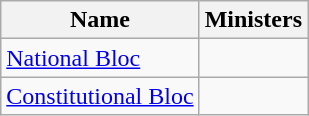<table class="wikitable">
<tr>
<th>Name</th>
<th>Ministers</th>
</tr>
<tr>
<td> <a href='#'>National Bloc</a></td>
<td></td>
</tr>
<tr>
<td> <a href='#'>Constitutional Bloc</a></td>
<td></td>
</tr>
</table>
